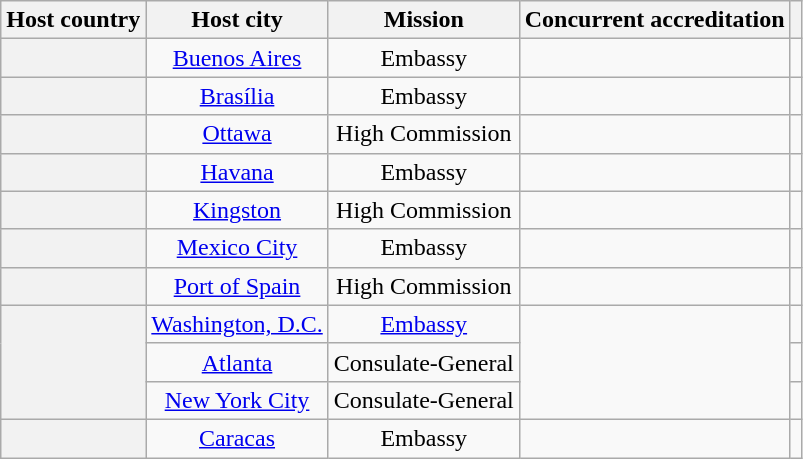<table class="wikitable plainrowheaders" style="text-align:center;">
<tr>
<th scope="col">Host country</th>
<th scope="col">Host city</th>
<th scope="col">Mission</th>
<th scope="col">Concurrent accreditation</th>
<th scope="col"></th>
</tr>
<tr>
<th scope="row"></th>
<td><a href='#'>Buenos Aires</a></td>
<td>Embassy</td>
<td></td>
<td></td>
</tr>
<tr>
<th scope="row"></th>
<td><a href='#'>Brasília</a></td>
<td>Embassy</td>
<td></td>
<td></td>
</tr>
<tr>
<th scope="row"></th>
<td><a href='#'>Ottawa</a></td>
<td>High Commission</td>
<td></td>
<td></td>
</tr>
<tr>
<th scope="row"></th>
<td><a href='#'>Havana</a></td>
<td>Embassy</td>
<td></td>
<td></td>
</tr>
<tr>
<th scope="row"></th>
<td><a href='#'>Kingston</a></td>
<td>High Commission</td>
<td></td>
<td></td>
</tr>
<tr>
<th scope="row"></th>
<td><a href='#'>Mexico City</a></td>
<td>Embassy</td>
<td></td>
<td></td>
</tr>
<tr>
<th scope="row"></th>
<td><a href='#'>Port of Spain</a></td>
<td>High Commission</td>
<td></td>
<td></td>
</tr>
<tr>
<th scope="row" rowspan="3"></th>
<td><a href='#'>Washington, D.C.</a></td>
<td><a href='#'>Embassy</a></td>
<td rowspan="3"></td>
<td></td>
</tr>
<tr>
<td><a href='#'>Atlanta</a></td>
<td>Consulate-General</td>
<td></td>
</tr>
<tr>
<td><a href='#'>New York City</a></td>
<td>Consulate-General</td>
<td></td>
</tr>
<tr>
<th scope="row"></th>
<td><a href='#'>Caracas</a></td>
<td>Embassy</td>
<td></td>
<td></td>
</tr>
</table>
